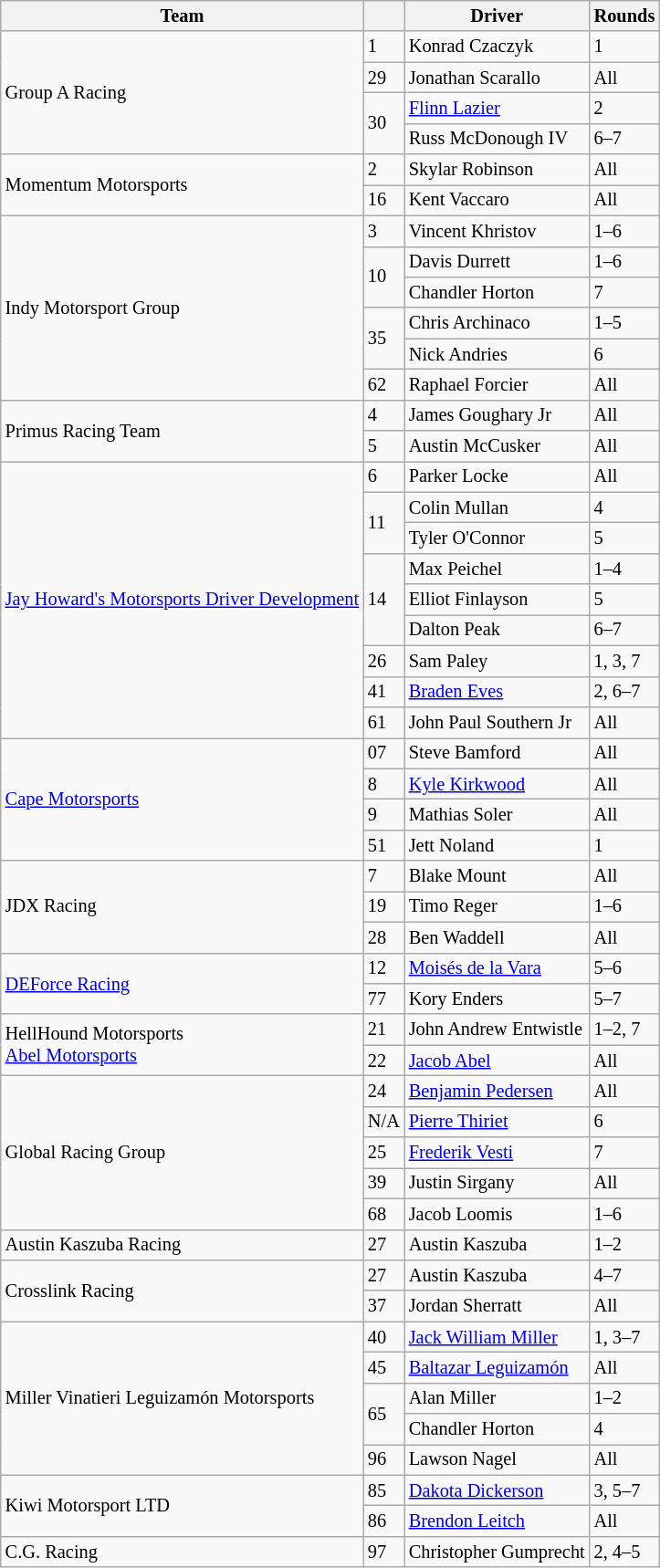<table class="wikitable" style="font-size: 85%;">
<tr>
<th>Team</th>
<th></th>
<th>Driver</th>
<th>Rounds</th>
</tr>
<tr>
<td rowspan=4>Group A Racing</td>
<td>1</td>
<td> Konrad Czaczyk</td>
<td>1</td>
</tr>
<tr>
<td>29</td>
<td> Jonathan Scarallo</td>
<td>All</td>
</tr>
<tr>
<td rowspan=2>30</td>
<td> <a href='#'>Flinn Lazier</a></td>
<td>2</td>
</tr>
<tr>
<td> Russ McDonough IV</td>
<td>6–7</td>
</tr>
<tr>
<td rowspan=2>Momentum Motorsports</td>
<td>2</td>
<td> Skylar Robinson</td>
<td>All</td>
</tr>
<tr>
<td>16</td>
<td> Kent Vaccaro</td>
<td>All</td>
</tr>
<tr>
<td rowspan=6>Indy Motorsport Group</td>
<td>3</td>
<td> Vincent Khristov</td>
<td>1–6</td>
</tr>
<tr>
<td rowspan=2>10</td>
<td> Davis Durrett</td>
<td>1–6</td>
</tr>
<tr>
<td> Chandler Horton</td>
<td>7</td>
</tr>
<tr>
<td rowspan=2>35</td>
<td> Chris Archinaco</td>
<td>1–5</td>
</tr>
<tr>
<td> Nick Andries</td>
<td>6</td>
</tr>
<tr>
<td>62</td>
<td> Raphael Forcier</td>
<td>All</td>
</tr>
<tr>
<td rowspan=2>Primus Racing Team</td>
<td>4</td>
<td> James Goughary Jr</td>
<td>All</td>
</tr>
<tr>
<td>5</td>
<td> Austin McCusker</td>
<td>All</td>
</tr>
<tr>
<td rowspan=9><a href='#'>Jay Howard's Motorsports Driver Development</a></td>
<td>6</td>
<td> Parker Locke</td>
<td>All</td>
</tr>
<tr>
<td rowspan=2>11</td>
<td> Colin Mullan</td>
<td>4</td>
</tr>
<tr>
<td> Tyler O'Connor</td>
<td>5</td>
</tr>
<tr>
<td rowspan=3>14</td>
<td> Max Peichel</td>
<td>1–4</td>
</tr>
<tr>
<td> Elliot Finlayson</td>
<td>5</td>
</tr>
<tr>
<td> Dalton Peak</td>
<td>6–7</td>
</tr>
<tr>
<td>26</td>
<td> Sam Paley</td>
<td>1, 3, 7</td>
</tr>
<tr>
<td>41</td>
<td> <a href='#'>Braden Eves</a></td>
<td>2, 6–7</td>
</tr>
<tr>
<td>61</td>
<td> John Paul Southern Jr</td>
<td>All</td>
</tr>
<tr>
<td rowspan=4><a href='#'>Cape Motorsports</a></td>
<td rowspan=1>07</td>
<td> Steve Bamford</td>
<td>All</td>
</tr>
<tr>
<td rowspan=1>8</td>
<td> <a href='#'>Kyle Kirkwood</a></td>
<td>All</td>
</tr>
<tr>
<td rowspan=1>9</td>
<td> Mathias Soler</td>
<td>All</td>
</tr>
<tr>
<td rowspan=1>51</td>
<td> Jett Noland</td>
<td>1</td>
</tr>
<tr>
<td rowspan=3>JDX Racing</td>
<td>7</td>
<td> Blake Mount</td>
<td>All</td>
</tr>
<tr>
<td>19</td>
<td> Timo Reger</td>
<td>1–6</td>
</tr>
<tr>
<td>28</td>
<td> Ben Waddell</td>
<td>All</td>
</tr>
<tr>
<td rowspan=2><a href='#'>DEForce Racing</a></td>
<td>12</td>
<td> <a href='#'>Moisés de la Vara</a></td>
<td>5–6</td>
</tr>
<tr>
<td>77</td>
<td> Kory Enders</td>
<td>5–7</td>
</tr>
<tr>
<td rowspan=2>HellHound Motorsports<br><a href='#'>Abel Motorsports</a></td>
<td>21</td>
<td> John Andrew Entwistle</td>
<td>1–2, 7</td>
</tr>
<tr>
<td>22</td>
<td> <a href='#'>Jacob Abel</a></td>
<td>All</td>
</tr>
<tr>
<td rowspan=5>Global Racing Group</td>
<td>24</td>
<td> <a href='#'>Benjamin Pedersen</a></td>
<td>All</td>
</tr>
<tr>
<td>N/A</td>
<td> <a href='#'>Pierre Thiriet</a></td>
<td>6</td>
</tr>
<tr>
<td>25</td>
<td> <a href='#'>Frederik Vesti</a></td>
<td>7</td>
</tr>
<tr>
<td>39</td>
<td> Justin Sirgany</td>
<td>All</td>
</tr>
<tr>
<td>68</td>
<td> Jacob Loomis</td>
<td>1–6</td>
</tr>
<tr>
<td>Austin Kaszuba Racing</td>
<td>27</td>
<td> Austin Kaszuba</td>
<td>1–2</td>
</tr>
<tr>
<td rowspan=2>Crosslink Racing</td>
<td>27</td>
<td> Austin Kaszuba</td>
<td>4–7</td>
</tr>
<tr>
<td>37</td>
<td> Jordan Sherratt</td>
<td>All</td>
</tr>
<tr>
<td rowspan=5>Miller Vinatieri Leguizamón Motorsports</td>
<td>40</td>
<td> <a href='#'>Jack William Miller</a></td>
<td>1, 3–7</td>
</tr>
<tr>
<td>45</td>
<td> <a href='#'>Baltazar Leguizamón</a></td>
<td>All</td>
</tr>
<tr>
<td rowspan=2>65</td>
<td> Alan Miller</td>
<td>1–2</td>
</tr>
<tr>
<td> Chandler Horton</td>
<td>4</td>
</tr>
<tr>
<td>96</td>
<td> Lawson Nagel</td>
<td>All</td>
</tr>
<tr>
<td rowspan=2>Kiwi Motorsport LTD</td>
<td>85</td>
<td> <a href='#'>Dakota Dickerson</a></td>
<td>3, 5–7</td>
</tr>
<tr>
<td>86</td>
<td> <a href='#'>Brendon Leitch</a></td>
<td>All</td>
</tr>
<tr>
<td rowspan=1>C.G. Racing</td>
<td>97</td>
<td> Christopher Gumprecht</td>
<td>2, 4–5</td>
</tr>
</table>
